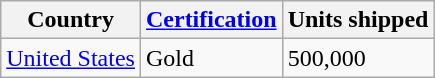<table class="wikitable">
<tr>
<th scope="col">Country</th>
<th scope="col"><a href='#'>Certification</a></th>
<th scope="col">Units shipped</th>
</tr>
<tr>
<td><a href='#'>United States</a></td>
<td>Gold</td>
<td>500,000</td>
</tr>
</table>
